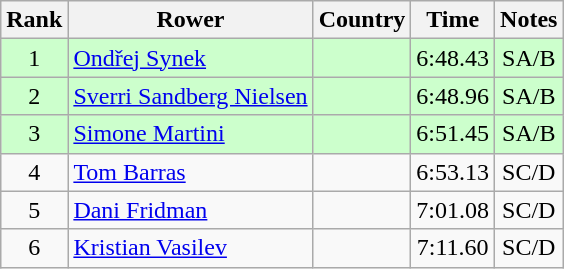<table class="wikitable" style="text-align:center">
<tr>
<th>Rank</th>
<th>Rower</th>
<th>Country</th>
<th>Time</th>
<th>Notes</th>
</tr>
<tr bgcolor=ccffcc>
<td>1</td>
<td align="left"><a href='#'>Ondřej Synek</a></td>
<td align="left"></td>
<td>6:48.43</td>
<td>SA/B</td>
</tr>
<tr bgcolor=ccffcc>
<td>2</td>
<td align="left"><a href='#'>Sverri Sandberg Nielsen</a></td>
<td align="left"></td>
<td>6:48.96</td>
<td>SA/B</td>
</tr>
<tr bgcolor=ccffcc>
<td>3</td>
<td align="left"><a href='#'>Simone Martini</a></td>
<td align="left"></td>
<td>6:51.45</td>
<td>SA/B</td>
</tr>
<tr>
<td>4</td>
<td align="left"><a href='#'>Tom Barras</a></td>
<td align="left"></td>
<td>6:53.13</td>
<td>SC/D</td>
</tr>
<tr>
<td>5</td>
<td align="left"><a href='#'>Dani Fridman</a></td>
<td align="left"></td>
<td>7:01.08</td>
<td>SC/D</td>
</tr>
<tr>
<td>6</td>
<td align="left"><a href='#'>Kristian Vasilev</a></td>
<td align="left"></td>
<td>7:11.60</td>
<td>SC/D</td>
</tr>
</table>
